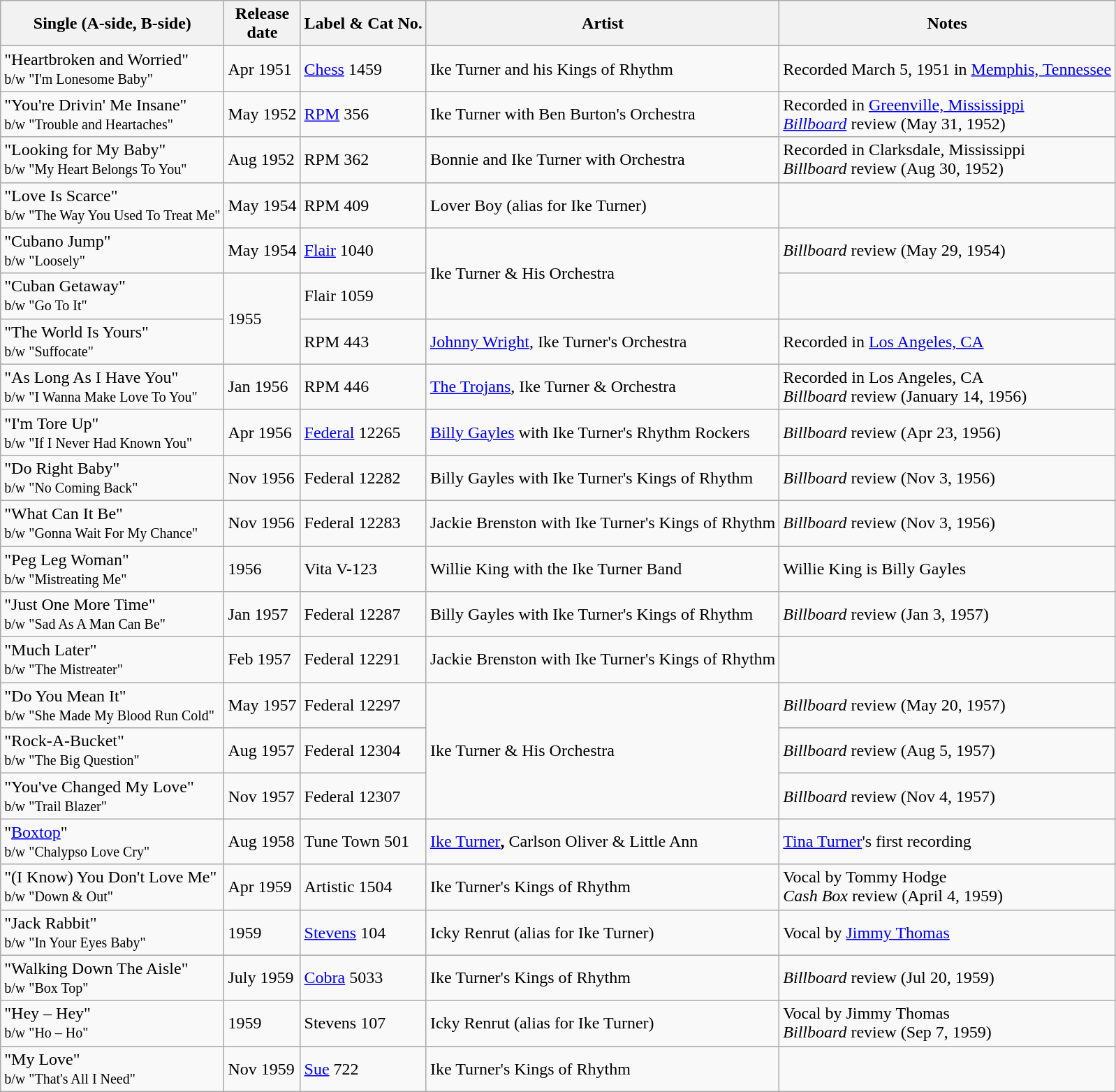<table class="wikitable">
<tr>
<th><strong>Single (A-side, B-side)</strong></th>
<th>Release<br>date</th>
<th>Label & Cat No.</th>
<th>Artist</th>
<th>Notes</th>
</tr>
<tr>
<td>"Heartbroken and Worried"<br><small>b/w "I'm Lonesome Baby"</small></td>
<td>Apr 1951</td>
<td><a href='#'>Chess</a> 1459</td>
<td>Ike Turner and his Kings of Rhythm</td>
<td>Recorded March 5, 1951 in <a href='#'>Memphis, Tennessee</a></td>
</tr>
<tr>
<td>"You're Drivin' Me Insane"<br><small>b/w "Trouble and Heartaches"</small></td>
<td>May 1952</td>
<td><a href='#'>RPM</a> 356</td>
<td>Ike Turner with Ben Burton's Orchestra</td>
<td>Recorded in <a href='#'>Greenville, Mississippi</a><br><em><a href='#'>Billboard</a></em> review (May 31, 1952)</td>
</tr>
<tr>
<td>"Looking for My Baby"<br><small>b/w "My Heart Belongs To You"</small></td>
<td>Aug 1952</td>
<td>RPM 362</td>
<td>Bonnie and Ike Turner with Orchestra</td>
<td>Recorded in Clarksdale, Mississippi<br><em>Billboard</em> review (Aug 30, 1952)</td>
</tr>
<tr>
<td>"Love Is Scarce"<br><small>b/w "The Way You Used To Treat Me"</small></td>
<td>May 1954</td>
<td>RPM 409</td>
<td>Lover Boy (alias for Ike Turner)</td>
<td></td>
</tr>
<tr>
<td>"Cubano Jump"<br><small>b/w "Loosely"</small></td>
<td>May 1954</td>
<td><a href='#'>Flair</a> 1040</td>
<td rowspan="2">Ike Turner & His Orchestra</td>
<td><em>Billboard</em> review (May 29, 1954)</td>
</tr>
<tr>
<td>"Cuban Getaway"<br><small>b/w "Go To It"</small></td>
<td rowspan="2">1955</td>
<td>Flair 1059</td>
<td></td>
</tr>
<tr>
<td>"The World Is Yours"<br><small>b/w "Suffocate"</small></td>
<td>RPM 443</td>
<td><a href='#'>Johnny Wright</a>, Ike Turner's Orchestra</td>
<td>Recorded in <a href='#'>Los Angeles, CA</a></td>
</tr>
<tr>
<td>"As Long As I Have You"<br><small>b/w "I Wanna Make Love To You"</small></td>
<td>Jan 1956</td>
<td>RPM 446</td>
<td><a href='#'>The Trojans</a>, Ike Turner & Orchestra</td>
<td>Recorded in Los Angeles, CA<br><em>Billboard</em> review (January 14, 1956)</td>
</tr>
<tr>
<td>"I'm Tore Up"<br><small>b/w "If I Never Had Known You"</small></td>
<td>Apr 1956</td>
<td><a href='#'>Federal</a> 12265</td>
<td><a href='#'>Billy Gayles</a> with Ike Turner's Rhythm Rockers</td>
<td><em>Billboard</em> review (Apr 23, 1956)</td>
</tr>
<tr>
<td>"Do Right Baby"<br><small>b/w "No Coming Back"</small></td>
<td>Nov 1956</td>
<td>Federal 12282</td>
<td>Billy Gayles with Ike Turner's Kings of Rhythm</td>
<td><em>Billboard</em> review (Nov 3, 1956)</td>
</tr>
<tr>
<td>"What Can It Be"<br><small>b/w "Gonna Wait For My Chance"</small></td>
<td>Nov 1956</td>
<td>Federal 12283</td>
<td>Jackie Brenston with Ike Turner's Kings of Rhythm</td>
<td><em>Billboard</em> review (Nov 3, 1956)</td>
</tr>
<tr>
<td>"Peg Leg Woman"<br><small>b/w "Mistreating Me"</small></td>
<td>1956</td>
<td>Vita V-123</td>
<td>Willie King with the Ike Turner Band</td>
<td>Willie King is Billy Gayles</td>
</tr>
<tr>
<td>"Just One More Time"<br><small>b/w "Sad As A Man Can Be"</small></td>
<td>Jan 1957</td>
<td>Federal 12287</td>
<td>Billy Gayles with Ike Turner's Kings of Rhythm</td>
<td><em>Billboard</em> review (Jan 3, 1957)</td>
</tr>
<tr>
<td>"Much Later"<br><small>b/w "The Mistreater"</small></td>
<td>Feb 1957</td>
<td>Federal 12291</td>
<td>Jackie Brenston with Ike Turner's Kings of Rhythm</td>
<td></td>
</tr>
<tr>
<td>"Do You Mean It"<br><small>b/w "She Made My Blood Run Cold"</small></td>
<td>May 1957</td>
<td>Federal 12297</td>
<td rowspan="3">Ike Turner & His Orchestra</td>
<td><em>Billboard</em> review (May 20, 1957)</td>
</tr>
<tr>
<td>"Rock-A-Bucket"<br><small>b/w "The Big Question"</small></td>
<td>Aug 1957</td>
<td>Federal 12304</td>
<td><em>Billboard</em> review (Aug 5, 1957)</td>
</tr>
<tr>
<td>"You've Changed My Love"<br><small>b/w "Trail Blazer"</small></td>
<td>Nov 1957</td>
<td>Federal 12307</td>
<td><em>Billboard</em> review (Nov 4, 1957)</td>
</tr>
<tr>
<td>"<a href='#'>Boxtop</a>"<br><small>b/w "Chalypso Love Cry"</small></td>
<td>Aug 1958</td>
<td>Tune Town 501</td>
<td><a href='#'>Ike Turner</a><strong>,</strong> Carlson Oliver & Little Ann</td>
<td><a href='#'>Tina Turner</a>'s first recording</td>
</tr>
<tr>
<td>"(I Know) You Don't Love Me"<br><small>b/w "Down & Out"</small></td>
<td>Apr 1959</td>
<td>Artistic 1504</td>
<td>Ike Turner's Kings of Rhythm</td>
<td>Vocal by Tommy Hodge<br><em>Cash Box</em> review (April 4, 1959)</td>
</tr>
<tr>
<td>"Jack Rabbit"<br><small>b/w "In Your Eyes Baby"</small></td>
<td>1959</td>
<td><a href='#'>Stevens</a> 104</td>
<td>Icky Renrut (alias for Ike Turner)</td>
<td>Vocal by <a href='#'>Jimmy Thomas</a></td>
</tr>
<tr>
<td>"Walking Down The Aisle"<br><small>b/w "Box Top"</small></td>
<td>July 1959</td>
<td><a href='#'>Cobra</a> 5033</td>
<td>Ike Turner's Kings of Rhythm</td>
<td><em>Billboard</em> review (Jul 20, 1959)</td>
</tr>
<tr>
<td>"Hey – Hey"<br><small>b/w "Ho – Ho"</small></td>
<td>1959</td>
<td>Stevens 107</td>
<td>Icky Renrut (alias for Ike Turner)</td>
<td>Vocal by Jimmy Thomas<br><em>Billboard</em> review (Sep 7, 1959)</td>
</tr>
<tr>
<td>"My Love"<br><small>b/w "That's All I Need"</small></td>
<td>Nov 1959</td>
<td><a href='#'>Sue</a> 722</td>
<td>Ike Turner's Kings of Rhythm</td>
<td></td>
</tr>
</table>
